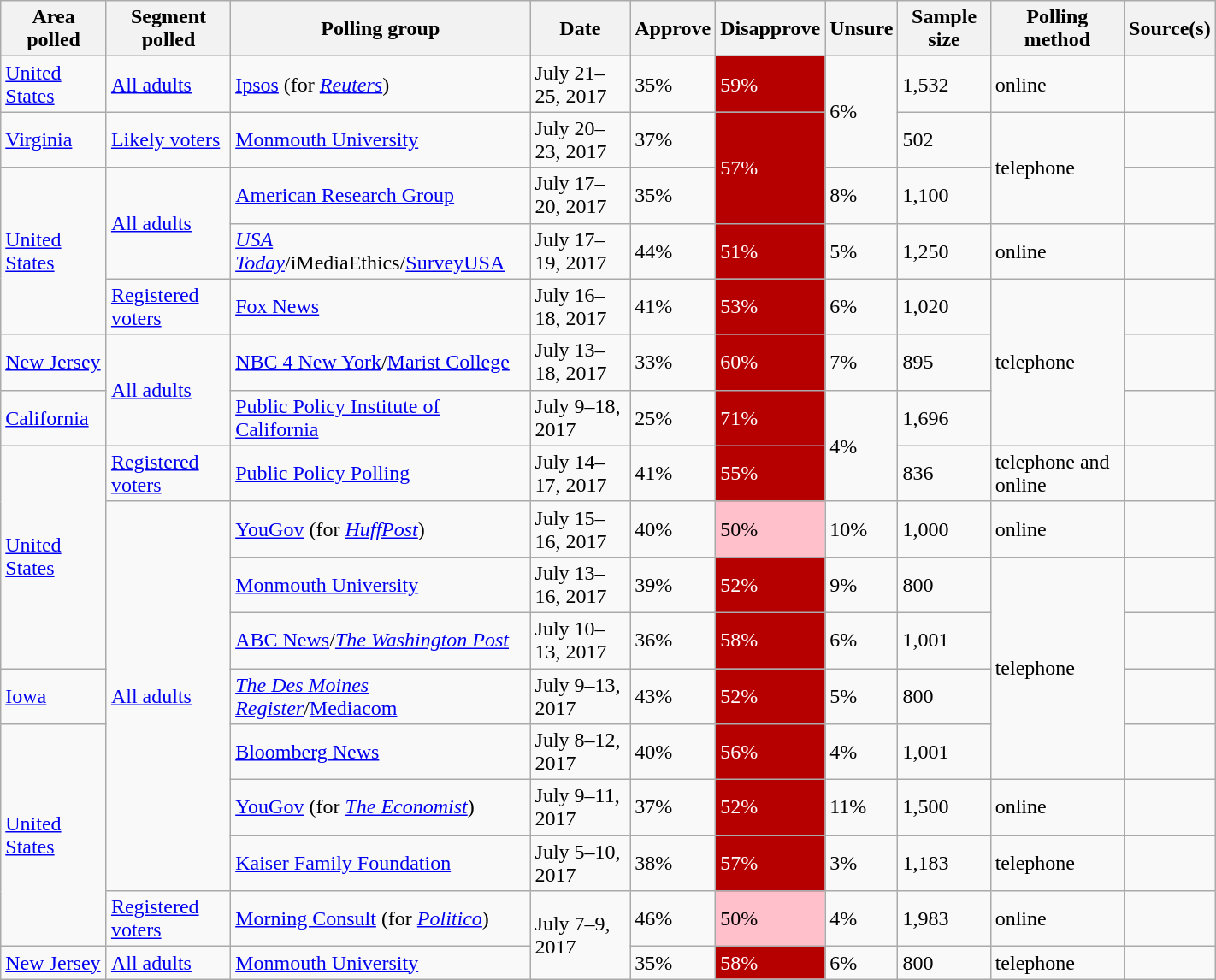<table class="wikitable sortable" style="width: 75%">
<tr>
<th>Area polled</th>
<th>Segment polled</th>
<th>Polling group</th>
<th>Date</th>
<th>Approve</th>
<th>Disapprove</th>
<th>Unsure</th>
<th>Sample size</th>
<th>Polling method</th>
<th>Source(s)</th>
</tr>
<tr>
<td> <a href='#'>United States</a></td>
<td><a href='#'>All adults</a></td>
<td><a href='#'>Ipsos</a> (for <em><a href='#'>Reuters</a></em>)</td>
<td>July 21–25, 2017</td>
<td>35%</td>
<td style="background:#B60000; color: white">59%</td>
<td rowspan="2">6%</td>
<td>1,532</td>
<td>online</td>
<td></td>
</tr>
<tr>
<td> <a href='#'>Virginia</a></td>
<td><a href='#'>Likely voters</a></td>
<td><a href='#'>Monmouth University</a></td>
<td>July 20–23, 2017</td>
<td>37%</td>
<td rowspan="2" style="background:#B60000; color: white">57%</td>
<td>502</td>
<td rowspan="2">telephone</td>
<td></td>
</tr>
<tr>
<td rowspan="3"> <a href='#'>United States</a></td>
<td rowspan="2"><a href='#'>All adults</a></td>
<td><a href='#'>American Research Group</a></td>
<td>July 17–20, 2017</td>
<td>35%</td>
<td>8%</td>
<td>1,100</td>
<td></td>
</tr>
<tr>
<td><em><a href='#'>USA Today</a></em>/iMediaEthics/<a href='#'>SurveyUSA</a></td>
<td>July 17–19, 2017</td>
<td>44%</td>
<td style="background:#B60000; color: white">51%</td>
<td>5%</td>
<td>1,250</td>
<td>online</td>
<td></td>
</tr>
<tr>
<td><a href='#'>Registered voters</a></td>
<td><a href='#'>Fox News</a></td>
<td>July 16–18, 2017</td>
<td>41%</td>
<td style="background:#B60000; color: white">53%</td>
<td>6%</td>
<td>1,020</td>
<td rowspan="3">telephone</td>
<td></td>
</tr>
<tr>
<td> <a href='#'>New Jersey</a></td>
<td rowspan="2"><a href='#'>All adults</a></td>
<td><a href='#'>NBC 4 New York</a>/<a href='#'>Marist College</a></td>
<td>July 13–18, 2017</td>
<td>33%</td>
<td style="background:#B60000; color: white">60%</td>
<td>7%</td>
<td>895</td>
<td></td>
</tr>
<tr>
<td> <a href='#'>California</a></td>
<td><a href='#'>Public Policy Institute of California</a></td>
<td>July 9–18, 2017</td>
<td>25%</td>
<td style="background:#B60000; color: white">71%</td>
<td rowspan="2">4%</td>
<td>1,696</td>
<td></td>
</tr>
<tr>
<td rowspan="4"> <a href='#'>United States</a></td>
<td><a href='#'>Registered voters</a></td>
<td><a href='#'>Public Policy Polling</a></td>
<td>July 14–17, 2017</td>
<td>41%</td>
<td style="background:#B60000; color: white">55%</td>
<td>836</td>
<td>telephone and online</td>
<td></td>
</tr>
<tr>
<td rowspan="7"><a href='#'>All adults</a></td>
<td><a href='#'>YouGov</a> (for <em><a href='#'>HuffPost</a></em>)</td>
<td>July 15–16, 2017</td>
<td>40%</td>
<td style="background: pink; color: black">50%</td>
<td>10%</td>
<td>1,000</td>
<td>online</td>
<td></td>
</tr>
<tr>
<td><a href='#'>Monmouth University</a></td>
<td>July 13–16, 2017</td>
<td>39%</td>
<td style="background:#B60000; color: white">52%</td>
<td>9%</td>
<td>800</td>
<td rowspan="4">telephone</td>
<td></td>
</tr>
<tr>
<td><a href='#'>ABC News</a>/<em><a href='#'>The Washington Post</a></em></td>
<td>July 10–13, 2017</td>
<td>36%</td>
<td style="background:#B60000; color: white">58%</td>
<td>6%</td>
<td>1,001</td>
<td></td>
</tr>
<tr>
<td> <a href='#'>Iowa</a></td>
<td><em><a href='#'>The Des Moines Register</a></em>/<a href='#'>Mediacom</a></td>
<td>July 9–13, 2017</td>
<td>43%</td>
<td style="background:#B60000; color: white">52%</td>
<td>5%</td>
<td>800</td>
<td></td>
</tr>
<tr>
<td rowspan="4"> <a href='#'>United States</a></td>
<td><a href='#'>Bloomberg News</a></td>
<td>July 8–12, 2017</td>
<td>40%</td>
<td style="background:#B60000; color: white">56%</td>
<td>4%</td>
<td>1,001</td>
<td></td>
</tr>
<tr>
<td><a href='#'>YouGov</a> (for <em><a href='#'>The Economist</a></em>)</td>
<td>July 9–11, 2017</td>
<td>37%</td>
<td style="background:#B60000; color: white">52%</td>
<td>11%</td>
<td>1,500</td>
<td>online</td>
<td></td>
</tr>
<tr>
<td><a href='#'>Kaiser Family Foundation</a></td>
<td>July 5–10, 2017</td>
<td>38%</td>
<td style="background:#B60000; color: white">57%</td>
<td>3%</td>
<td>1,183</td>
<td>telephone</td>
<td></td>
</tr>
<tr>
<td><a href='#'>Registered voters</a></td>
<td><a href='#'>Morning Consult</a> (for <em><a href='#'>Politico</a></em>)</td>
<td rowspan="2">July 7–9, 2017</td>
<td>46%</td>
<td style="background: pink; color: black">50%</td>
<td>4%</td>
<td>1,983</td>
<td>online</td>
<td></td>
</tr>
<tr>
<td> <a href='#'>New Jersey</a></td>
<td><a href='#'>All adults</a></td>
<td><a href='#'>Monmouth University</a></td>
<td>35%</td>
<td style="background:#B60000; color: white">58%</td>
<td>6%</td>
<td>800</td>
<td>telephone</td>
<td></td>
</tr>
</table>
